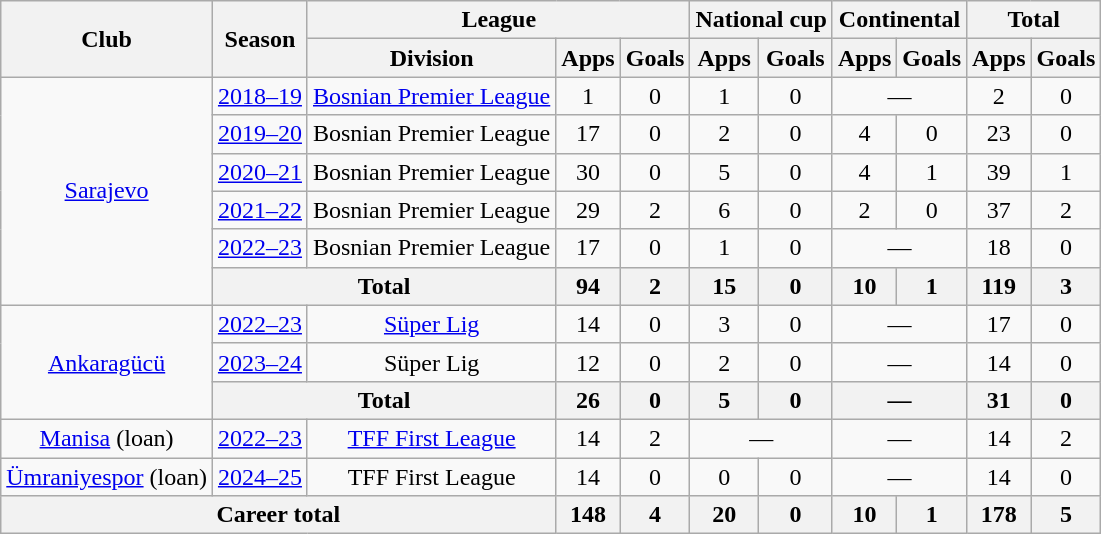<table class=wikitable style="text-align: center">
<tr>
<th rowspan=2>Club</th>
<th rowspan=2>Season</th>
<th colspan=3>League</th>
<th colspan=2>National cup</th>
<th colspan=2>Continental</th>
<th colspan=2>Total</th>
</tr>
<tr>
<th>Division</th>
<th>Apps</th>
<th>Goals</th>
<th>Apps</th>
<th>Goals</th>
<th>Apps</th>
<th>Goals</th>
<th>Apps</th>
<th>Goals</th>
</tr>
<tr>
<td rowspan=6><a href='#'>Sarajevo</a></td>
<td><a href='#'>2018–19</a></td>
<td><a href='#'>Bosnian Premier League</a></td>
<td>1</td>
<td>0</td>
<td>1</td>
<td>0</td>
<td colspan=2>—</td>
<td>2</td>
<td>0</td>
</tr>
<tr>
<td><a href='#'>2019–20</a></td>
<td>Bosnian Premier League</td>
<td>17</td>
<td>0</td>
<td>2</td>
<td>0</td>
<td>4</td>
<td>0</td>
<td>23</td>
<td>0</td>
</tr>
<tr>
<td><a href='#'>2020–21</a></td>
<td>Bosnian Premier League</td>
<td>30</td>
<td>0</td>
<td>5</td>
<td>0</td>
<td>4</td>
<td>1</td>
<td>39</td>
<td>1</td>
</tr>
<tr>
<td><a href='#'>2021–22</a></td>
<td>Bosnian Premier League</td>
<td>29</td>
<td>2</td>
<td>6</td>
<td>0</td>
<td>2</td>
<td>0</td>
<td>37</td>
<td>2</td>
</tr>
<tr>
<td><a href='#'>2022–23</a></td>
<td>Bosnian Premier League</td>
<td>17</td>
<td>0</td>
<td>1</td>
<td>0</td>
<td colspan=2>—</td>
<td>18</td>
<td>0</td>
</tr>
<tr>
<th colspan=2>Total</th>
<th>94</th>
<th>2</th>
<th>15</th>
<th>0</th>
<th>10</th>
<th>1</th>
<th>119</th>
<th>3</th>
</tr>
<tr>
<td rowspan=3><a href='#'>Ankaragücü</a></td>
<td><a href='#'>2022–23</a></td>
<td><a href='#'>Süper Lig</a></td>
<td>14</td>
<td>0</td>
<td>3</td>
<td>0</td>
<td colspan=2>—</td>
<td>17</td>
<td>0</td>
</tr>
<tr>
<td><a href='#'>2023–24</a></td>
<td>Süper Lig</td>
<td>12</td>
<td>0</td>
<td>2</td>
<td>0</td>
<td colspan=2>—</td>
<td>14</td>
<td>0</td>
</tr>
<tr>
<th colspan=2>Total</th>
<th>26</th>
<th>0</th>
<th>5</th>
<th>0</th>
<th colspan=2>—</th>
<th>31</th>
<th>0</th>
</tr>
<tr>
<td><a href='#'>Manisa</a> (loan)</td>
<td><a href='#'>2022–23</a></td>
<td><a href='#'>TFF First League</a></td>
<td>14</td>
<td>2</td>
<td colspan=2>—</td>
<td colspan=2>—</td>
<td>14</td>
<td>2</td>
</tr>
<tr>
<td><a href='#'>Ümraniyespor</a> (loan)</td>
<td><a href='#'>2024–25</a></td>
<td>TFF First League</td>
<td>14</td>
<td>0</td>
<td>0</td>
<td>0</td>
<td colspan=2>—</td>
<td>14</td>
<td>0</td>
</tr>
<tr>
<th colspan=3>Career total</th>
<th>148</th>
<th>4</th>
<th>20</th>
<th>0</th>
<th>10</th>
<th>1</th>
<th>178</th>
<th>5</th>
</tr>
</table>
